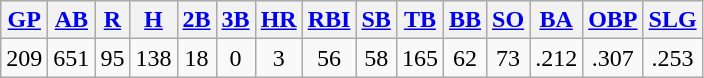<table class="wikitable">
<tr>
<th><a href='#'>GP</a></th>
<th><a href='#'>AB</a></th>
<th><a href='#'>R</a></th>
<th><a href='#'>H</a></th>
<th><a href='#'>2B</a></th>
<th><a href='#'>3B</a></th>
<th><a href='#'>HR</a></th>
<th><a href='#'>RBI</a></th>
<th><a href='#'>SB</a></th>
<th><a href='#'>TB</a></th>
<th><a href='#'>BB</a></th>
<th><a href='#'>SO</a></th>
<th><a href='#'>BA</a></th>
<th><a href='#'>OBP</a></th>
<th><a href='#'>SLG</a></th>
</tr>
<tr align=center>
<td>209</td>
<td>651</td>
<td>95</td>
<td>138</td>
<td>18</td>
<td>0</td>
<td>3</td>
<td>56</td>
<td>58</td>
<td>165</td>
<td>62</td>
<td>73</td>
<td>.212</td>
<td>.307</td>
<td>.253</td>
</tr>
</table>
